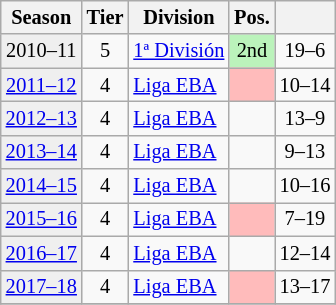<table class="wikitable" style="font-size:85%; text-align:center">
<tr>
<th>Season</th>
<th>Tier</th>
<th>Division</th>
<th>Pos.</th>
<th></th>
</tr>
<tr>
<td bgcolor=#efefef>2010–11</td>
<td>5</td>
<td align=left><a href='#'>1ª División</a></td>
<td bgcolor=#BBF3BB>2nd</td>
<td>19–6</td>
</tr>
<tr>
<td bgcolor=#efefef><a href='#'>2011–12</a></td>
<td>4</td>
<td align=left><a href='#'>Liga EBA</a></td>
<td bgcolor=#FFBBBB></td>
<td>10–14</td>
</tr>
<tr>
<td bgcolor=#efefef><a href='#'>2012–13</a></td>
<td>4</td>
<td align=left><a href='#'>Liga EBA</a></td>
<td></td>
<td>13–9</td>
</tr>
<tr>
<td bgcolor=#efefef><a href='#'>2013–14</a></td>
<td>4</td>
<td align=left><a href='#'>Liga EBA</a></td>
<td></td>
<td>9–13</td>
</tr>
<tr>
<td bgcolor=#efefef><a href='#'>2014–15</a></td>
<td>4</td>
<td align=left><a href='#'>Liga EBA</a></td>
<td></td>
<td>10–16</td>
</tr>
<tr>
<td bgcolor=#efefef><a href='#'>2015–16</a></td>
<td>4</td>
<td align=left><a href='#'>Liga EBA</a></td>
<td bgcolor=#FFBBBB></td>
<td>7–19</td>
</tr>
<tr>
<td bgcolor=#efefef><a href='#'>2016–17</a></td>
<td>4</td>
<td align=left><a href='#'>Liga EBA</a></td>
<td></td>
<td>12–14</td>
</tr>
<tr>
<td bgcolor=#efefef><a href='#'>2017–18</a></td>
<td>4</td>
<td align=left><a href='#'>Liga EBA</a></td>
<td bgcolor=#FFBBBB></td>
<td>13–17</td>
</tr>
<tr>
</tr>
</table>
